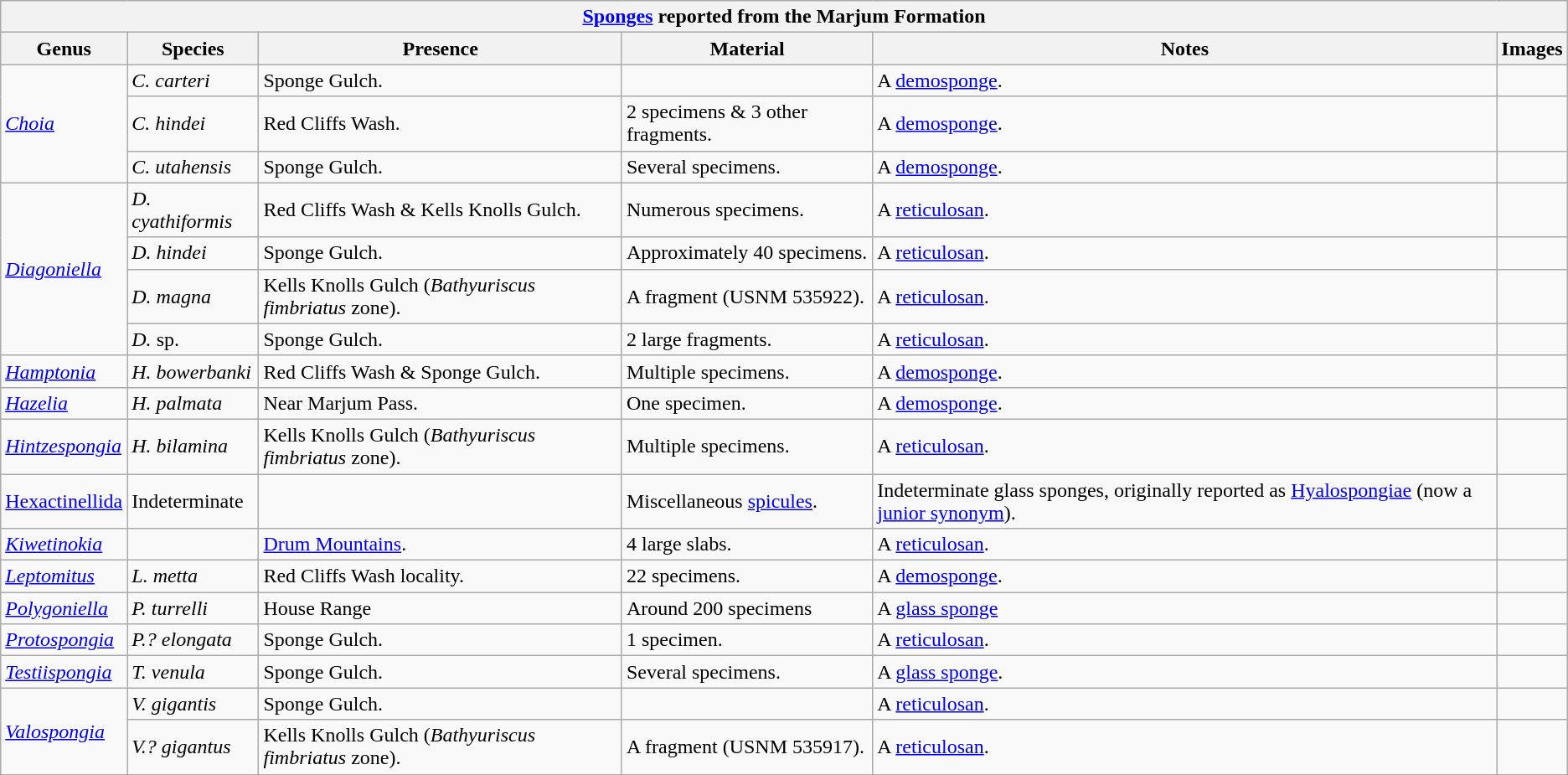<table class="wikitable" align="center">
<tr>
<th colspan="6" align="center"><strong><a href='#'>Sponges</a> reported from the Marjum Formation</strong></th>
</tr>
<tr>
<th>Genus</th>
<th>Species</th>
<th>Presence</th>
<th><strong>Material</strong></th>
<th>Notes</th>
<th>Images</th>
</tr>
<tr>
<td rowspan="3"><em><a href='#'>Choia</a></em></td>
<td><em>C. carteri</em></td>
<td>Sponge Gulch.</td>
<td></td>
<td>A <a href='#'>demosponge</a>.</td>
<td></td>
</tr>
<tr>
<td><em>C. hindei</em></td>
<td>Red Cliffs Wash.</td>
<td>2 specimens & 3 other fragments.</td>
<td>A <a href='#'>demosponge</a>.</td>
<td></td>
</tr>
<tr>
<td><em>C. utahensis</em></td>
<td>Sponge Gulch.</td>
<td>Several specimens.</td>
<td>A <a href='#'>demosponge</a>.</td>
<td></td>
</tr>
<tr>
<td rowspan="4"><em><a href='#'>Diagoniella</a></em></td>
<td><em>D. cyathiformis</em></td>
<td>Red Cliffs Wash & Kells Knolls Gulch.</td>
<td>Numerous specimens.</td>
<td>A <a href='#'>reticulosan</a>.</td>
<td></td>
</tr>
<tr>
<td><em>D. hindei</em></td>
<td>Sponge Gulch.</td>
<td>Approximately 40 specimens.</td>
<td>A <a href='#'>reticulosan</a>.</td>
<td></td>
</tr>
<tr>
<td><em>D. magna</em></td>
<td>Kells Knolls Gulch (<em>Bathyuriscus fimbriatus</em> zone).</td>
<td>A fragment (USNM 535922).</td>
<td>A <a href='#'>reticulosan</a>.</td>
<td></td>
</tr>
<tr>
<td><em>D.</em> sp.</td>
<td>Sponge Gulch.</td>
<td>2 large fragments.</td>
<td>A <a href='#'>reticulosan</a>.</td>
<td></td>
</tr>
<tr>
<td><em><a href='#'>Hamptonia</a></em></td>
<td><em>H. bowerbanki</em></td>
<td>Red Cliffs Wash & Sponge Gulch.</td>
<td>Multiple specimens.</td>
<td>A <a href='#'>demosponge</a>.</td>
<td></td>
</tr>
<tr>
<td><em><a href='#'>Hazelia</a></em></td>
<td><em>H. palmata</em></td>
<td>Near Marjum Pass.</td>
<td>One specimen.</td>
<td>A <a href='#'>demosponge</a>.</td>
<td></td>
</tr>
<tr>
<td><em><a href='#'>Hintzespongia</a></em></td>
<td><em>H. bilamina</em></td>
<td>Kells Knolls Gulch (<em>Bathyuriscus fimbriatus</em> zone).</td>
<td>Multiple specimens.</td>
<td>A <a href='#'>reticulosan</a>.</td>
<td></td>
</tr>
<tr>
<td><a href='#'>Hexactinellida</a></td>
<td>Indeterminate</td>
<td></td>
<td>Miscellaneous <a href='#'>spicules</a>.</td>
<td>Indeterminate glass sponges, originally reported as <a href='#'>Hyalospongiae</a> (now a <a href='#'>junior synonym</a>).</td>
<td></td>
</tr>
<tr>
<td><em><a href='#'>Kiwetinokia</a></em></td>
<td></td>
<td><a href='#'>Drum Mountains</a>.</td>
<td>4 large slabs.</td>
<td>A <a href='#'>reticulosan</a>.</td>
<td></td>
</tr>
<tr>
<td><em><a href='#'>Leptomitus</a></em></td>
<td><em>L. metta</em></td>
<td>Red Cliffs Wash locality.</td>
<td>22 specimens.</td>
<td>A <a href='#'>demosponge</a>.</td>
<td></td>
</tr>
<tr>
<td><em><a href='#'>Polygoniella</a></em></td>
<td><em>P. turrelli</em></td>
<td>House Range</td>
<td>Around 200 specimens</td>
<td>A <a href='#'>glass sponge</a></td>
<td></td>
</tr>
<tr>
<td><em><a href='#'>Protospongia</a></em></td>
<td><em>P.? elongata</em></td>
<td>Sponge Gulch.</td>
<td>1 specimen.</td>
<td>A <a href='#'>reticulosan</a>.</td>
<td></td>
</tr>
<tr>
<td><em><a href='#'>Testiispongia</a></em></td>
<td><em>T. venula</em></td>
<td>Sponge Gulch.</td>
<td>Several specimens.</td>
<td>A <a href='#'>glass sponge</a>.</td>
<td></td>
</tr>
<tr>
<td rowspan="2"><em><a href='#'>Valospongia</a></em></td>
<td><em>V. gigantis</em></td>
<td>Sponge Gulch.</td>
<td></td>
<td>A <a href='#'>reticulosan</a>.</td>
<td></td>
</tr>
<tr>
<td><em>V.? gigantus</em></td>
<td>Kells Knolls Gulch (<em>Bathyuriscus fimbriatus</em> zone).</td>
<td>A fragment (USNM 535917).</td>
<td>A <a href='#'>reticulosan</a>.</td>
<td></td>
</tr>
</table>
